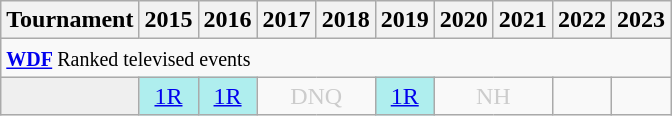<table class="wikitable" style="width:20%; margin:0">
<tr>
<th>Tournament</th>
<th>2015</th>
<th>2016</th>
<th>2017</th>
<th>2018</th>
<th>2019</th>
<th>2020</th>
<th>2021</th>
<th>2022</th>
<th>2023</th>
</tr>
<tr>
<td colspan="10" style="text-align:left"><small><strong><a href='#'>WDF</a> </strong>Ranked televised events</small></td>
</tr>
<tr>
<td style="background:#efefef;"></td>
<td style="text-align:center; background:#afeeee;"><a href='#'>1R</a></td>
<td style="text-align:center; background:#afeeee;"><a href='#'>1R</a></td>
<td colspan="2" style="text-align:center; color:#ccc;">DNQ</td>
<td style="text-align:center; background:#afeeee;"><a href='#'>1R</a></td>
<td colspan="2" style="text-align:center; color:#ccc;">NH</td>
<td></td>
<td></td>
</tr>
</table>
